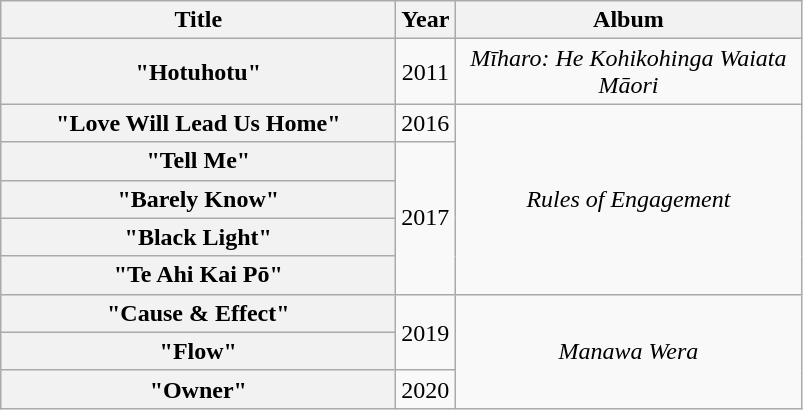<table class="wikitable plainrowheaders" style="text-align:center;">
<tr>
<th scope="col" rowspan="1" style="width:16em;">Title</th>
<th scope="col" rowspan="1" style="width:1em;">Year</th>
<th scope="col" rowspan="1" style="width:14em;">Album</th>
</tr>
<tr>
<th scope="row">"Hotuhotu"<br></th>
<td>2011</td>
<td><em>Mīharo: He Kohikohinga Waiata Māori</em></td>
</tr>
<tr>
<th scope="row">"Love Will Lead Us Home"</th>
<td>2016</td>
<td rowspan="5"><em>Rules of Engagement</em></td>
</tr>
<tr>
<th scope="row">"Tell Me"<br></th>
<td rowspan="4">2017</td>
</tr>
<tr>
<th scope="row">"Barely Know"<br></th>
</tr>
<tr>
<th scope="row">"Black Light"<br></th>
</tr>
<tr>
<th scope="row">"Te Ahi Kai Pō"</th>
</tr>
<tr>
<th scope="row">"Cause & Effect"</th>
<td rowspan="2">2019</td>
<td rowspan="3"><em>Manawa Wera</em></td>
</tr>
<tr>
<th scope="row">"Flow"</th>
</tr>
<tr>
<th scope="row">"Owner"</th>
<td>2020</td>
</tr>
</table>
